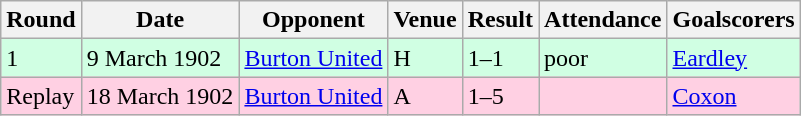<table class="wikitable">
<tr>
<th>Round</th>
<th>Date</th>
<th>Opponent</th>
<th>Venue</th>
<th>Result</th>
<th>Attendance</th>
<th>Goalscorers</th>
</tr>
<tr style="background-color: #d0ffe3;">
<td>1</td>
<td>9 March 1902</td>
<td><a href='#'>Burton United</a></td>
<td>H</td>
<td>1–1</td>
<td>poor</td>
<td><a href='#'>Eardley</a></td>
</tr>
<tr style="background-color: #ffd0e3;">
<td>Replay</td>
<td>18 March 1902</td>
<td><a href='#'>Burton United</a></td>
<td>A</td>
<td>1–5</td>
<td></td>
<td><a href='#'>Coxon</a></td>
</tr>
</table>
